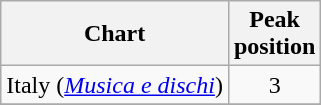<table class="wikitable sortable">
<tr>
<th align="left">Chart</th>
<th align="left">Peak<br>position</th>
</tr>
<tr>
<td align="left">Italy (<em><a href='#'>Musica e dischi</a></em>)</td>
<td align="center">3</td>
</tr>
<tr>
</tr>
</table>
